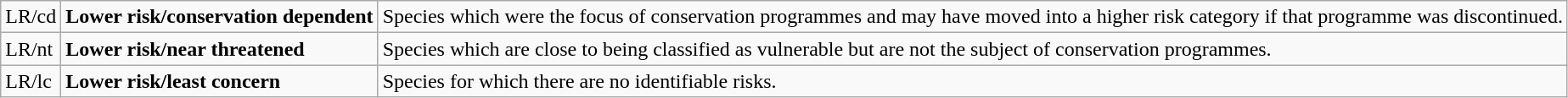<table class="wikitable" style="text-align:left">
<tr>
<td>LR/cd</td>
<td><strong>Lower risk/conservation dependent</strong></td>
<td>Species which were the focus of conservation programmes and may have moved into a higher risk category if that programme was discontinued.</td>
</tr>
<tr>
<td>LR/nt</td>
<td><strong>Lower risk/near threatened</strong></td>
<td>Species which are close to being classified as vulnerable but are not the subject of conservation programmes.</td>
</tr>
<tr>
<td>LR/lc</td>
<td><strong>Lower risk/least concern</strong></td>
<td>Species for which there are no identifiable risks.</td>
</tr>
</table>
